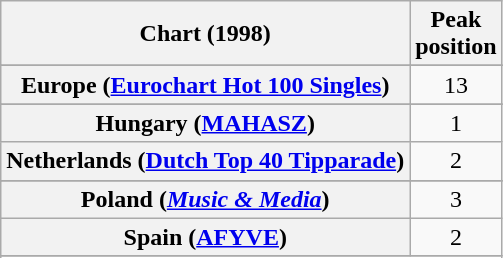<table class="wikitable sortable plainrowheaders" style="text-align:center">
<tr>
<th scope="col">Chart (1998)</th>
<th scope="col">Peak<br>position</th>
</tr>
<tr>
</tr>
<tr>
</tr>
<tr>
</tr>
<tr>
<th scope="row">Europe (<a href='#'>Eurochart Hot 100 Singles</a>)</th>
<td>13</td>
</tr>
<tr>
</tr>
<tr>
</tr>
<tr>
<th scope="row">Hungary (<a href='#'>MAHASZ</a>)</th>
<td>1</td>
</tr>
<tr>
<th scope="row">Netherlands (<a href='#'>Dutch Top 40 Tipparade</a>)</th>
<td>2</td>
</tr>
<tr>
</tr>
<tr>
<th scope="row">Poland (<em><a href='#'>Music & Media</a></em>)</th>
<td>3</td>
</tr>
<tr>
<th scope="row">Spain (<a href='#'>AFYVE</a>)</th>
<td>2</td>
</tr>
<tr>
</tr>
<tr>
</tr>
</table>
